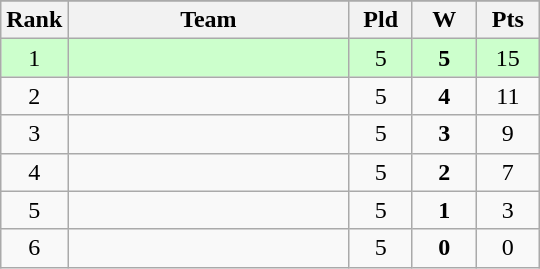<table class="wikitable">
<tr>
</tr>
<tr>
<th style="width:35px;">Rank</th>
<th style="width:180px;">Team</th>
<th style="width:35px;">Pld</th>
<th style="width:35px;">W</th>
<th style="width:35px;">Pts</th>
</tr>
<tr bgcolor=#ccffcc>
<td align=center>1</td>
<td></td>
<td align=center>5</td>
<td align=center><strong>5</strong></td>
<td align=center>15</td>
</tr>
<tr>
<td align=center>2</td>
<td></td>
<td align=center>5</td>
<td align=center><strong>4</strong></td>
<td align=center>11</td>
</tr>
<tr>
<td align=center>3</td>
<td></td>
<td align=center>5</td>
<td align=center><strong>3</strong></td>
<td align=center>9</td>
</tr>
<tr>
<td align=center>4</td>
<td></td>
<td align=center>5</td>
<td align=center><strong>2</strong></td>
<td align=center>7</td>
</tr>
<tr>
<td align=center>5</td>
<td></td>
<td align=center>5</td>
<td align=center><strong>1</strong></td>
<td align=center>3</td>
</tr>
<tr>
<td align=center>6</td>
<td></td>
<td align=center>5</td>
<td align=center><strong>0</strong></td>
<td align=center>0</td>
</tr>
</table>
